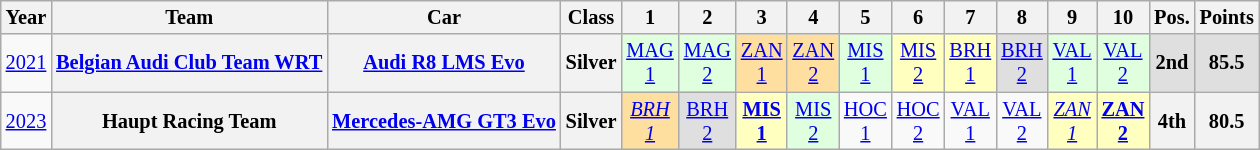<table class="wikitable" border="1" style="text-align:center; font-size:85%;">
<tr>
<th>Year</th>
<th>Team</th>
<th>Car</th>
<th>Class</th>
<th>1</th>
<th>2</th>
<th>3</th>
<th>4</th>
<th>5</th>
<th>6</th>
<th>7</th>
<th>8</th>
<th>9</th>
<th>10</th>
<th>Pos.</th>
<th>Points</th>
</tr>
<tr>
<td><a href='#'>2021</a></td>
<th nowrap><a href='#'>Belgian Audi Club Team WRT</a></th>
<th nowrap><a href='#'>Audi R8 LMS Evo</a></th>
<th>Silver</th>
<td style="background:#DFFFDF;"><a href='#'>MAG<br>1</a><br></td>
<td style="background:#DFFFDF;"><a href='#'>MAG<br>2</a><br></td>
<td style="background:#FFDF9F;"><a href='#'>ZAN<br>1</a><br></td>
<td style="background:#FFDF9F;"><a href='#'>ZAN<br>2</a><br></td>
<td style="background:#DFFFDF;"><a href='#'>MIS<br>1</a><br></td>
<td style="background:#FFFFBF;"><a href='#'>MIS<br>2</a><br></td>
<td style="background:#FFFFBF;"><a href='#'>BRH<br>1</a><br></td>
<td style="background:#DFDFDF;"><a href='#'>BRH<br>2</a><br></td>
<td style="background:#DFFFDF;"><a href='#'>VAL<br>1</a><br></td>
<td style="background:#DFFFDF;"><a href='#'>VAL<br>2</a><br></td>
<th style="background:#DFDFDF;">2nd</th>
<th style="background:#DFDFDF;">85.5</th>
</tr>
<tr>
<td><a href='#'>2023</a></td>
<th nowrap>Haupt Racing Team</th>
<th nowrap><a href='#'>Mercedes-AMG GT3 Evo</a></th>
<th>Silver</th>
<td style="background:#FFDF9F;"><em><a href='#'>BRH<br>1</a></em><br></td>
<td style="background:#DFDFDF;"><a href='#'>BRH<br>2</a><br></td>
<td style="background:#FFFFBF;"><strong><a href='#'>MIS<br>1</a></strong><br></td>
<td style="background:#DFFFDF;"><a href='#'>MIS<br>2</a><br></td>
<td><a href='#'>HOC<br>1</a></td>
<td><a href='#'>HOC<br>2</a></td>
<td><a href='#'>VAL<br>1</a></td>
<td><a href='#'>VAL<br>2</a></td>
<td style="background:#FFFFBF;"><em><a href='#'>ZAN<br>1</a></em><br></td>
<td style="background:#FFFFBF;"><strong><a href='#'>ZAN<br>2</a></strong><br></td>
<th>4th</th>
<th>80.5</th>
</tr>
</table>
